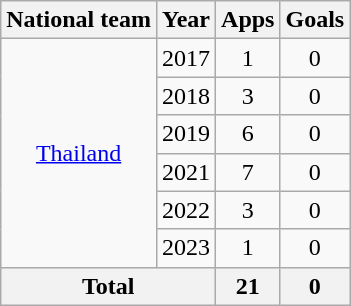<table class="wikitable" style="text-align:center">
<tr>
<th>National team</th>
<th>Year</th>
<th>Apps</th>
<th>Goals</th>
</tr>
<tr>
<td rowspan="6" valign="center"><a href='#'>Thailand</a></td>
<td>2017</td>
<td>1</td>
<td>0</td>
</tr>
<tr>
<td>2018</td>
<td>3</td>
<td>0</td>
</tr>
<tr>
<td>2019</td>
<td>6</td>
<td>0</td>
</tr>
<tr>
<td>2021</td>
<td>7</td>
<td>0</td>
</tr>
<tr>
<td>2022</td>
<td>3</td>
<td>0</td>
</tr>
<tr>
<td>2023</td>
<td>1</td>
<td>0</td>
</tr>
<tr>
<th colspan="2">Total</th>
<th>21</th>
<th>0</th>
</tr>
</table>
